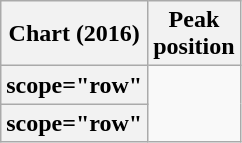<table class="wikitable sortable plainrowheaders">
<tr>
<th>Chart (2016)</th>
<th>Peak<br>position</th>
</tr>
<tr>
<th>scope="row" </th>
</tr>
<tr>
<th>scope="row" </th>
</tr>
</table>
